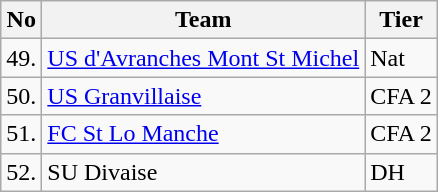<table class="wikitable" style="text-align: left">
<tr>
<th>No</th>
<th>Team</th>
<th>Tier</th>
</tr>
<tr>
<td>49.</td>
<td><a href='#'>US d'Avranches Mont St Michel</a></td>
<td>Nat</td>
</tr>
<tr>
<td>50.</td>
<td><a href='#'>US Granvillaise</a></td>
<td>CFA 2</td>
</tr>
<tr>
<td>51.</td>
<td><a href='#'>FC St Lo Manche</a></td>
<td>CFA 2</td>
</tr>
<tr>
<td>52.</td>
<td>SU Divaise</td>
<td>DH</td>
</tr>
</table>
